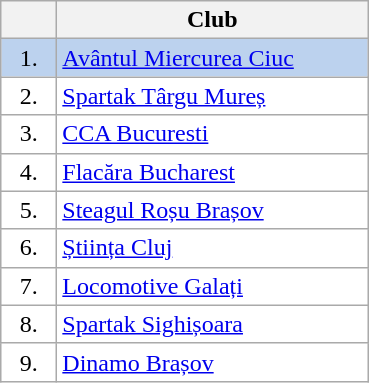<table class="wikitable">
<tr>
<th width="30"></th>
<th width="200">Club</th>
</tr>
<tr bgcolor="#BCD2EE" align="center">
<td>1.</td>
<td align="left"><a href='#'>Avântul Miercurea Ciuc</a></td>
</tr>
<tr bgcolor="#FFFFFF" align="center">
<td>2.</td>
<td align="left"><a href='#'>Spartak Târgu Mureș</a></td>
</tr>
<tr bgcolor="#FFFFFF" align="center">
<td>3.</td>
<td align="left"><a href='#'>CCA Bucuresti</a></td>
</tr>
<tr bgcolor="#FFFFFF" align="center">
<td>4.</td>
<td align="left"><a href='#'>Flacăra Bucharest</a></td>
</tr>
<tr bgcolor="#FFFFFF" align="center">
<td>5.</td>
<td align="left"><a href='#'>Steagul Roșu Brașov</a></td>
</tr>
<tr bgcolor="#FFFFFF" align="center">
<td>6.</td>
<td align="left"><a href='#'>Știința Cluj</a></td>
</tr>
<tr bgcolor="#FFFFFF" align="center">
<td>7.</td>
<td align="left"><a href='#'>Locomotive Galați</a></td>
</tr>
<tr bgcolor="#FFFFFF" align="center">
<td>8.</td>
<td align="left"><a href='#'>Spartak Sighișoara</a></td>
</tr>
<tr bgcolor="#FFFFFF" align="center">
<td>9.</td>
<td align="left"><a href='#'>Dinamo Brașov</a></td>
</tr>
</table>
